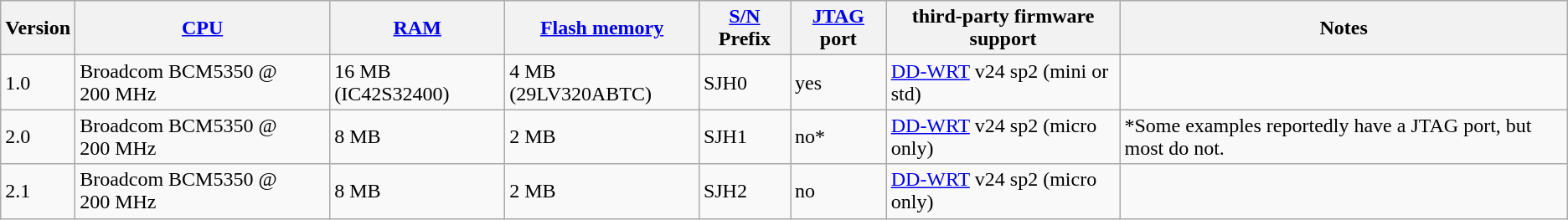<table class="wikitable sortable">
<tr>
<th>Version</th>
<th><a href='#'>CPU</a></th>
<th><a href='#'>RAM</a></th>
<th><a href='#'>Flash memory</a></th>
<th><a href='#'>S/N</a> Prefix</th>
<th><a href='#'>JTAG</a> port</th>
<th>third-party firmware support</th>
<th>Notes</th>
</tr>
<tr>
<td>1.0</td>
<td>Broadcom BCM5350 @ 200 MHz</td>
<td>16 MB (IC42S32400)</td>
<td>4 MB (29LV320ABTC)</td>
<td>SJH0</td>
<td>yes</td>
<td><a href='#'>DD-WRT</a> v24 sp2 (mini or std)</td>
<td></td>
</tr>
<tr>
<td>2.0</td>
<td>Broadcom BCM5350 @ 200 MHz</td>
<td>8 MB</td>
<td>2 MB</td>
<td>SJH1</td>
<td>no*</td>
<td><a href='#'>DD-WRT</a> v24 sp2 (micro only)</td>
<td>*Some examples reportedly have a JTAG port, but most do not.</td>
</tr>
<tr>
<td>2.1</td>
<td>Broadcom BCM5350 @ 200 MHz</td>
<td>8 MB</td>
<td>2 MB</td>
<td>SJH2</td>
<td>no</td>
<td><a href='#'>DD-WRT</a> v24 sp2 (micro only)</td>
<td></td>
</tr>
</table>
